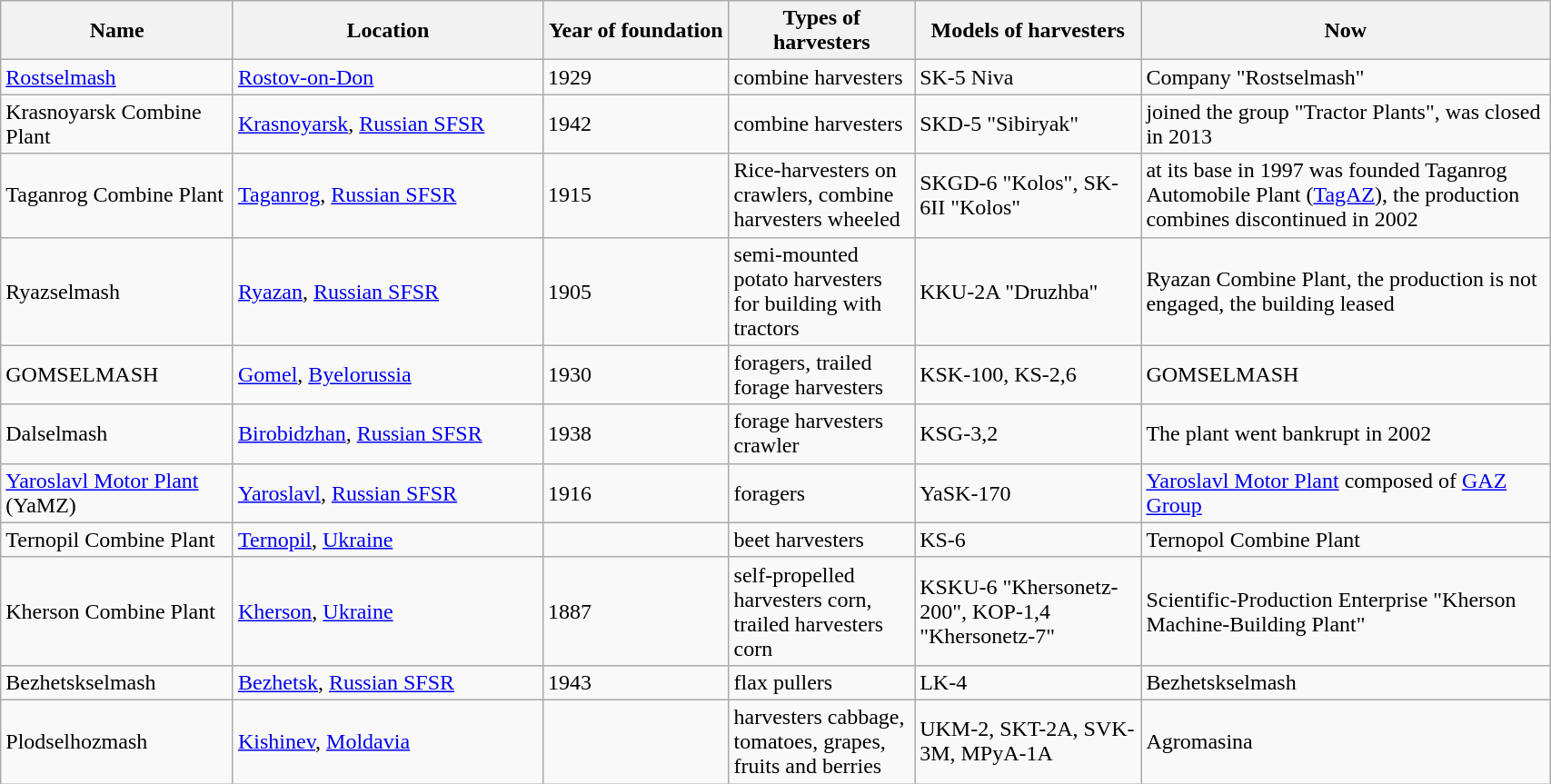<table class="wikitable" style="width:90%;">
<tr>
<th style="width:15%;">Name</th>
<th style="width:20%;">Location</th>
<th style="width:12%;">Year of foundation</th>
<th style="width:12%;">Types of harvesters</th>
<th>Models of harvesters</th>
<th>Now</th>
</tr>
<tr>
<td><a href='#'>Rostselmash</a></td>
<td><a href='#'>Rostov-on-Don</a></td>
<td>1929</td>
<td>combine harvesters</td>
<td>SK-5 Niva</td>
<td>Company "Rostselmash"</td>
</tr>
<tr>
<td>Krasnoyarsk Combine Plant</td>
<td> <a href='#'>Krasnoyarsk</a>, <a href='#'>Russian SFSR</a></td>
<td>1942</td>
<td>combine harvesters</td>
<td>SKD-5 "Sibiryak"</td>
<td>joined the group "Tractor Plants", was closed in 2013</td>
</tr>
<tr>
<td>Taganrog Combine Plant</td>
<td> <a href='#'>Taganrog</a>, <a href='#'>Russian SFSR</a></td>
<td>1915</td>
<td>Rice-harvesters on crawlers, combine harvesters wheeled</td>
<td>SKGD-6 "Kolos", SK-6II "Kolos"</td>
<td>at its base in 1997 was founded Taganrog Automobile Plant (<a href='#'>TagAZ</a>), the production combines discontinued in 2002</td>
</tr>
<tr>
<td>Ryazselmash</td>
<td> <a href='#'>Ryazan</a>, <a href='#'>Russian SFSR</a></td>
<td>1905</td>
<td>semi-mounted potato harvesters for building with tractors</td>
<td>KKU-2A "Druzhba"</td>
<td>Ryazan Combine Plant, the production is not engaged, the building leased</td>
</tr>
<tr>
<td>GOMSELMASH</td>
<td> <a href='#'>Gomel</a>, <a href='#'>Byelorussia</a></td>
<td>1930</td>
<td>foragers, trailed forage harvesters</td>
<td>KSK-100, KS-2,6</td>
<td>GOMSELMASH</td>
</tr>
<tr>
<td>Dalselmash</td>
<td> <a href='#'>Birobidzhan</a>, <a href='#'>Russian SFSR</a></td>
<td>1938</td>
<td>forage harvesters crawler</td>
<td>KSG-3,2</td>
<td>The plant went bankrupt in 2002</td>
</tr>
<tr>
<td><a href='#'>Yaroslavl Motor Plant</a> (YaMZ)</td>
<td> <a href='#'>Yaroslavl</a>, <a href='#'>Russian SFSR</a></td>
<td>1916</td>
<td>foragers</td>
<td>YaSK-170</td>
<td><a href='#'>Yaroslavl Motor Plant</a> composed of <a href='#'>GAZ Group</a></td>
</tr>
<tr>
<td>Ternopil Combine Plant</td>
<td> <a href='#'>Ternopil</a>, <a href='#'>Ukraine</a></td>
<td></td>
<td>beet harvesters</td>
<td>KS-6</td>
<td>Ternopol Combine Plant</td>
</tr>
<tr>
<td>Kherson Combine Plant</td>
<td> <a href='#'>Kherson</a>, <a href='#'>Ukraine</a></td>
<td>1887</td>
<td>self-propelled harvesters corn, trailed harvesters corn</td>
<td>KSKU-6 "Khersonetz-200", KOP-1,4 "Khersonetz-7"</td>
<td>Scientific-Production Enterprise "Kherson Machine-Building Plant"</td>
</tr>
<tr>
<td>Bezhetskselmash</td>
<td> <a href='#'>Bezhetsk</a>, <a href='#'>Russian SFSR</a></td>
<td>1943</td>
<td>flax pullers</td>
<td>LK-4</td>
<td>Bezhetskselmash</td>
</tr>
<tr>
<td>Plodselhozmash</td>
<td> <a href='#'>Kishinev</a>, <a href='#'>Moldavia</a></td>
<td></td>
<td>harvesters cabbage, tomatoes, grapes, fruits and berries</td>
<td>UKM-2, SKT-2A, SVK-3M, MPyA-1A</td>
<td>Agromasina</td>
</tr>
</table>
